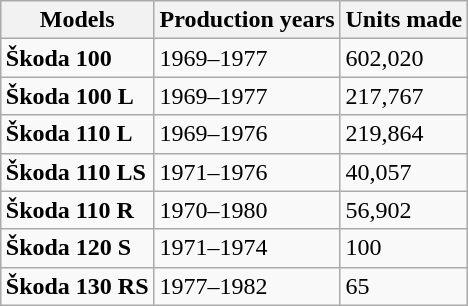<table class="wikitable" style="margin:auto;">
<tr>
<th><strong>Models</strong></th>
<th><strong>Production years</strong></th>
<th><strong>Units made </strong></th>
</tr>
<tr>
<td><strong>Škoda 100</strong></td>
<td>1969–1977</td>
<td>602,020</td>
</tr>
<tr>
<td><strong>Škoda 100 L</strong></td>
<td>1969–1977</td>
<td>217,767</td>
</tr>
<tr>
<td><strong>Škoda 110 L</strong></td>
<td>1969–1976</td>
<td>219,864</td>
</tr>
<tr>
<td><strong>Škoda 110 LS</strong></td>
<td>1971–1976</td>
<td>40,057</td>
</tr>
<tr>
<td><strong>Škoda 110 R</strong></td>
<td>1970–1980</td>
<td>56,902</td>
</tr>
<tr>
<td><strong>Škoda 120 S</strong></td>
<td>1971–1974</td>
<td>100</td>
</tr>
<tr>
<td><strong>Škoda 130 RS</strong></td>
<td>1977–1982</td>
<td>65</td>
</tr>
</table>
